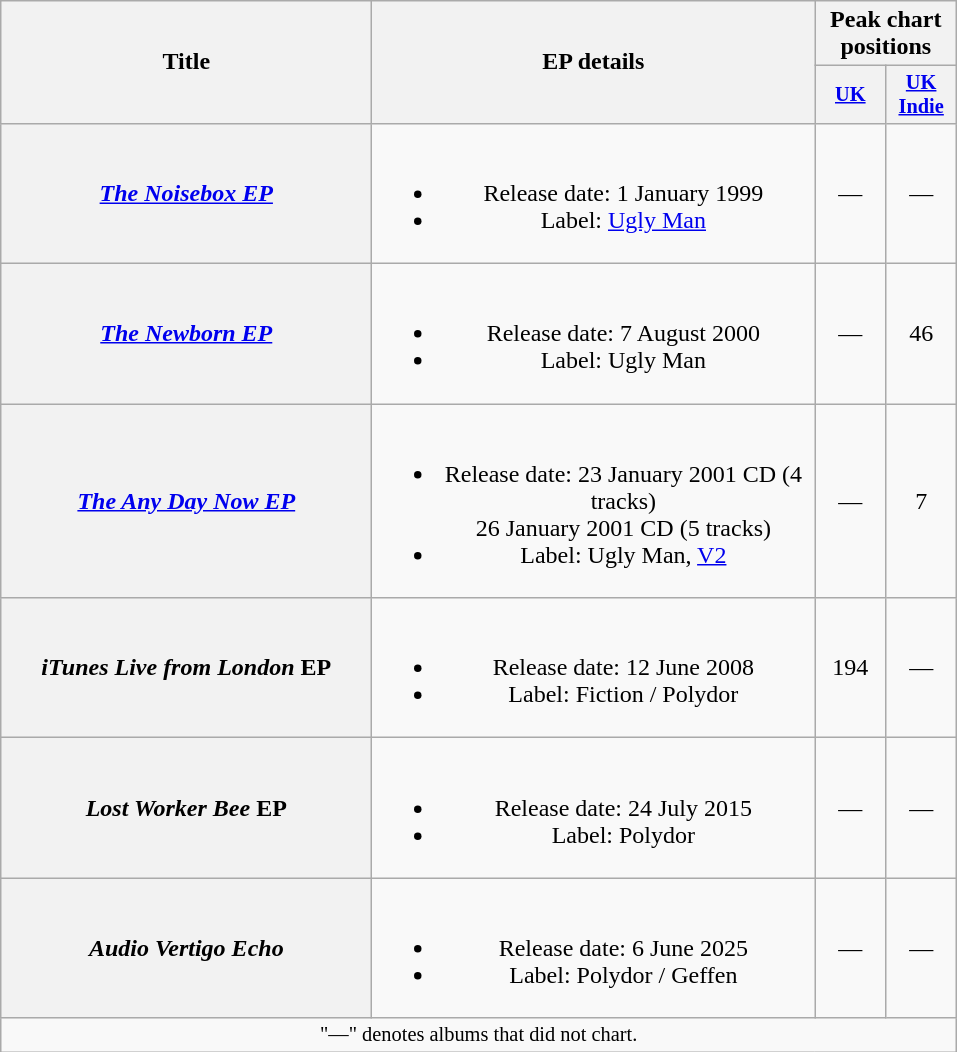<table class="wikitable plainrowheaders" style="text-align:center;">
<tr>
<th scope="col" rowspan="2" style="width:15em;">Title</th>
<th scope="col" rowspan="2" style="width:18em;">EP details</th>
<th scope="col" colspan="2">Peak chart positions</th>
</tr>
<tr>
<th scope="col" style="width:3em;font-size:85%;"><a href='#'>UK</a><br></th>
<th scope="col" style="width:3em;font-size:85%;"><a href='#'>UK Indie</a><br></th>
</tr>
<tr>
<th scope="row"><em><a href='#'>The Noisebox EP</a></em></th>
<td><br><ul><li>Release date: 1 January 1999</li><li>Label: <a href='#'>Ugly Man</a></li></ul></td>
<td>—</td>
<td>—</td>
</tr>
<tr>
<th scope="row"><em><a href='#'>The Newborn EP</a></em></th>
<td><br><ul><li>Release date: 7 August 2000</li><li>Label: Ugly Man</li></ul></td>
<td>—</td>
<td>46</td>
</tr>
<tr>
<th scope="row"><em><a href='#'>The Any Day Now EP</a></em></th>
<td><br><ul><li>Release date: 23 January 2001 CD (4 tracks)<br>26 January 2001 CD (5 tracks)</li><li>Label: Ugly Man, <a href='#'>V2</a></li></ul></td>
<td>—</td>
<td>7</td>
</tr>
<tr>
<th scope="row"><em>iTunes Live from London</em> EP</th>
<td><br><ul><li>Release date: 12 June 2008</li><li>Label: Fiction / Polydor</li></ul></td>
<td>194</td>
<td>—</td>
</tr>
<tr>
<th scope="row"><em>Lost Worker Bee</em> EP</th>
<td><br><ul><li>Release date: 24 July 2015</li><li>Label: Polydor</li></ul></td>
<td>—</td>
<td>—</td>
</tr>
<tr>
<th scope="row"><em>Audio Vertigo Echo</em></th>
<td><br><ul><li>Release date: 6 June 2025</li><li>Label: Polydor / Geffen</li></ul></td>
<td>—</td>
<td>—</td>
</tr>
<tr>
<td colspan="14" style="text-align:center; font-size:85%;">"—" denotes albums that did not chart.</td>
</tr>
</table>
